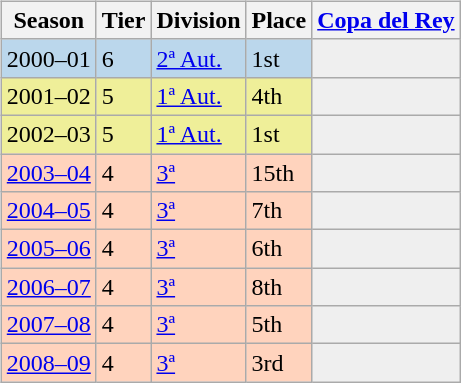<table>
<tr>
<td valign="top" width=49%><br><table class="wikitable">
<tr style="background:#f0f6fa;">
<th>Season</th>
<th>Tier</th>
<th>Division</th>
<th>Place</th>
<th><a href='#'>Copa del Rey</a></th>
</tr>
<tr>
<td style="background:#BBD7EC;">2000–01</td>
<td style="background:#BBD7EC;">6</td>
<td style="background:#BBD7EC;"><a href='#'>2ª Aut.</a></td>
<td style="background:#BBD7EC;">1st</td>
<th style="background:#efefef;"></th>
</tr>
<tr>
<td style="background:#EFEF99;">2001–02</td>
<td style="background:#EFEF99;">5</td>
<td style="background:#EFEF99;"><a href='#'>1ª Aut.</a></td>
<td style="background:#EFEF99;">4th</td>
<th style="background:#efefef;"></th>
</tr>
<tr>
<td style="background:#EFEF99;">2002–03</td>
<td style="background:#EFEF99;">5</td>
<td style="background:#EFEF99;"><a href='#'>1ª Aut.</a></td>
<td style="background:#EFEF99;">1st</td>
<th style="background:#efefef;"></th>
</tr>
<tr>
<td style="background:#FFD3BD;"><a href='#'>2003–04</a></td>
<td style="background:#FFD3BD;">4</td>
<td style="background:#FFD3BD;"><a href='#'>3ª</a></td>
<td style="background:#FFD3BD;">15th</td>
<td style="background:#efefef;"></td>
</tr>
<tr>
<td style="background:#FFD3BD;"><a href='#'>2004–05</a></td>
<td style="background:#FFD3BD;">4</td>
<td style="background:#FFD3BD;"><a href='#'>3ª</a></td>
<td style="background:#FFD3BD;">7th</td>
<td style="background:#efefef;"></td>
</tr>
<tr>
<td style="background:#FFD3BD;"><a href='#'>2005–06</a></td>
<td style="background:#FFD3BD;">4</td>
<td style="background:#FFD3BD;"><a href='#'>3ª</a></td>
<td style="background:#FFD3BD;">6th</td>
<td style="background:#efefef;"></td>
</tr>
<tr>
<td style="background:#FFD3BD;"><a href='#'>2006–07</a></td>
<td style="background:#FFD3BD;">4</td>
<td style="background:#FFD3BD;"><a href='#'>3ª</a></td>
<td style="background:#FFD3BD;">8th</td>
<td style="background:#efefef;"></td>
</tr>
<tr>
<td style="background:#FFD3BD;"><a href='#'>2007–08</a></td>
<td style="background:#FFD3BD;">4</td>
<td style="background:#FFD3BD;"><a href='#'>3ª</a></td>
<td style="background:#FFD3BD;">5th</td>
<td style="background:#efefef;"></td>
</tr>
<tr>
<td style="background:#FFD3BD;"><a href='#'>2008–09</a></td>
<td style="background:#FFD3BD;">4</td>
<td style="background:#FFD3BD;"><a href='#'>3ª</a></td>
<td style="background:#FFD3BD;">3rd</td>
<td style="background:#efefef;"></td>
</tr>
</table>
</td>
</tr>
</table>
